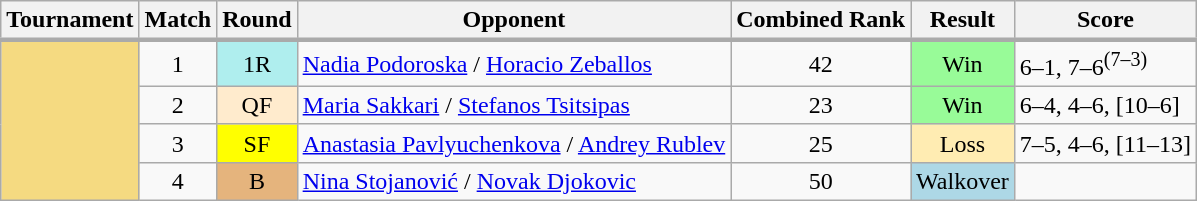<table class="wikitable">
<tr>
<th>Tournament</th>
<th>Match</th>
<th>Round</th>
<th>Opponent</th>
<th>Combined Rank</th>
<th>Result</th>
<th>Score</th>
</tr>
<tr style="border-top:3px solid #aaaaaa">
<td rowspan="4" style="background:#f5da81; text-align:left"></td>
<td style="text-align:center">1</td>
<td style="text-align:center; background:#afeeee">1R</td>
<td> <a href='#'>Nadia Podoroska</a> /  <a href='#'>Horacio Zeballos</a></td>
<td style="text-align:center">42</td>
<td style="text-align:center; background:#98fb98">Win</td>
<td>6–1, 7–6<sup>(7–3)</sup></td>
</tr>
<tr>
<td style="text-align:center">2</td>
<td style="text-align:center; background:#ffebcd">QF</td>
<td> <a href='#'>Maria Sakkari</a> /  <a href='#'>Stefanos Tsitsipas</a> </td>
<td style="text-align:center">23</td>
<td style="text-align:center; background:#98fb98">Win</td>
<td>6–4, 4–6, [10–6]</td>
</tr>
<tr>
<td style="text-align:center">3</td>
<td style="text-align:center; background:yellow">SF</td>
<td> <a href='#'>Anastasia Pavlyuchenkova</a> /  <a href='#'>Andrey Rublev</a> </td>
<td style="text-align:center">25</td>
<td style="text-align:center; background:#ffecb2">Loss</td>
<td>7–5, 4–6, [11–13]</td>
</tr>
<tr>
<td style="text-align:center">4</td>
<td style="text-align:center; background:#e5b47d">B</td>
<td> <a href='#'>Nina Stojanović</a> /  <a href='#'>Novak Djokovic</a></td>
<td style="text-align:center">50</td>
<td style="text-align:center; background:lightblue">Walkover</td>
<td></td>
</tr>
</table>
